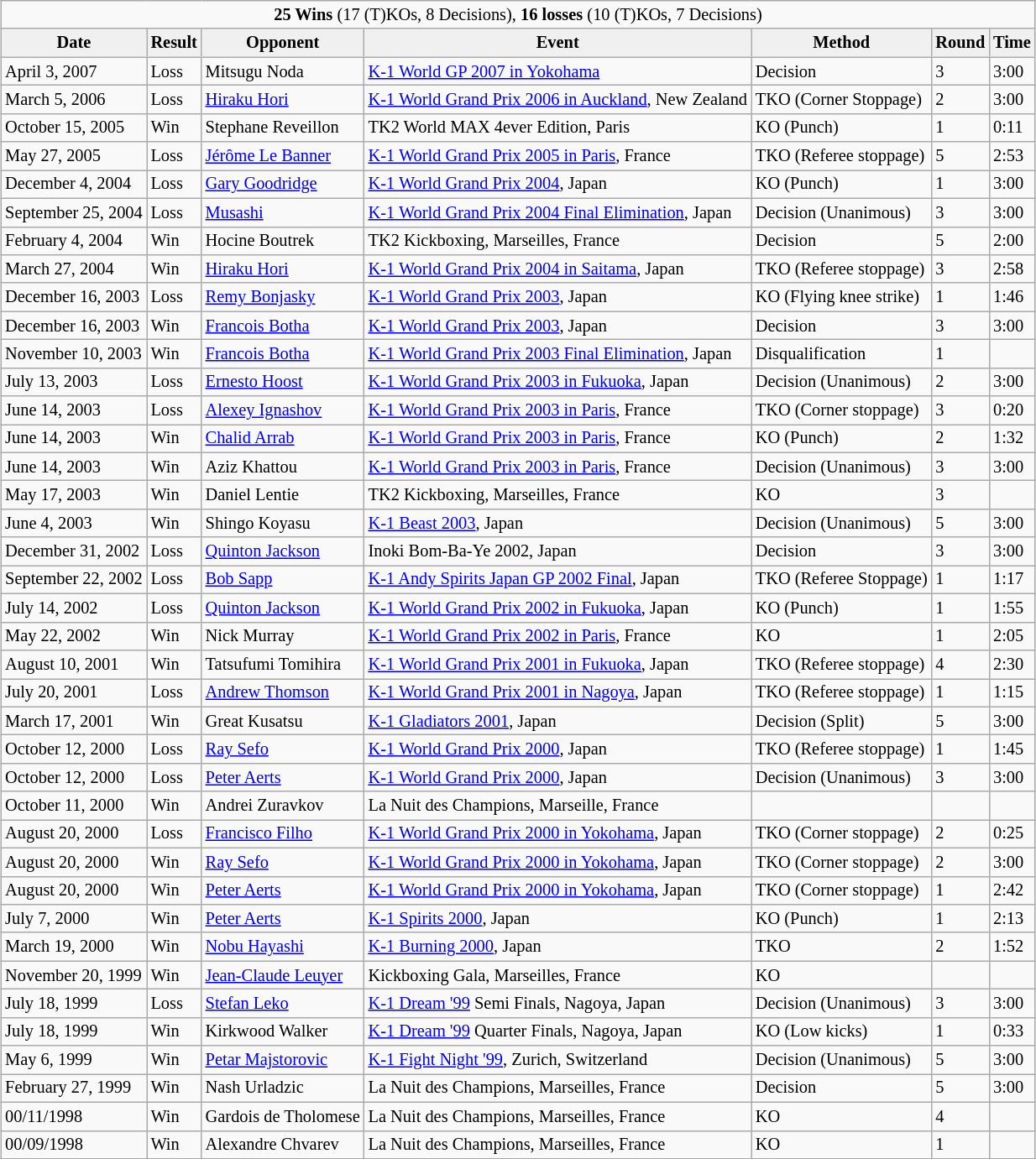<table class="wikitable" style="margin:0.5em auto; font-size:85%">
<tr>
<td style="text-align: center" colspan=8><strong>25 Wins</strong> (17 (T)KOs, 8 Decisions), <strong>16 losses</strong> (10 (T)KOs, 7 Decisions)</td>
</tr>
<tr>
<td align="center" style="border-style: none none solid solid; background: #f0f0f0"><strong>Date</strong></td>
<td align="center" style="border-style: none none solid solid; background: #f0f0f0"><strong>Result</strong></td>
<td align="center" style="border-style: none none solid solid; background: #f0f0f0"><strong>Opponent</strong></td>
<td align="center" style="border-style: none none solid solid; background: #f0f0f0"><strong>Event</strong></td>
<td align="center" style="border-style: none none solid solid; background: #f0f0f0"><strong>Method</strong></td>
<td align="center" style="border-style: none none solid solid; background: #f0f0f0"><strong>Round</strong></td>
<td align="center" style="border-style: none none solid solid; background: #f0f0f0"><strong>Time</strong></td>
</tr>
<tr>
<td>April 3, 2007</td>
<td>Loss</td>
<td> Mitsugu Noda</td>
<td><a href='#'>K-1 World GP 2007 in Yokohama</a></td>
<td>Decision</td>
<td>3</td>
<td>3:00</td>
</tr>
<tr>
<td>March 5, 2006</td>
<td>Loss</td>
<td> <a href='#'>Hiraku Hori</a></td>
<td><a href='#'>K-1 World Grand Prix 2006 in Auckland</a>, New Zealand</td>
<td>TKO (Corner Stoppage)</td>
<td>2</td>
<td>3:00</td>
</tr>
<tr>
<td>October 15, 2005</td>
<td>Win</td>
<td> Stephane Reveillon</td>
<td>TK2 World MAX 4ever Edition, Paris</td>
<td>KO (Punch)</td>
<td>1</td>
<td>0:11</td>
</tr>
<tr>
<td>May 27, 2005</td>
<td>Loss</td>
<td> <a href='#'>Jérôme Le Banner</a></td>
<td><a href='#'>K-1 World Grand Prix 2005 in Paris</a>, France</td>
<td>TKO (Referee stoppage)</td>
<td>5</td>
<td>2:53</td>
</tr>
<tr>
<td>December 4, 2004</td>
<td>Loss</td>
<td> <a href='#'>Gary Goodridge</a></td>
<td><a href='#'>K-1 World Grand Prix 2004</a>, Japan</td>
<td>KO (Punch)</td>
<td>1</td>
<td>3:00</td>
</tr>
<tr>
<td>September 25, 2004</td>
<td>Loss</td>
<td> <a href='#'>Musashi</a></td>
<td><a href='#'>K-1 World Grand Prix 2004 Final Elimination</a>, Japan</td>
<td>Decision (Unanimous)</td>
<td>3</td>
<td>3:00</td>
</tr>
<tr>
<td>February 4, 2004</td>
<td>Win</td>
<td> Hocine Boutrek</td>
<td>TK2 Kickboxing, Marseilles, France</td>
<td>Decision</td>
<td>5</td>
<td>2:00</td>
</tr>
<tr>
<td>March 27, 2004</td>
<td>Win</td>
<td> <a href='#'>Hiraku Hori</a></td>
<td><a href='#'>K-1 World Grand Prix 2004 in Saitama</a>, Japan</td>
<td>TKO (Referee stoppage)</td>
<td>3</td>
<td>2:58</td>
</tr>
<tr>
<td>December 16, 2003</td>
<td>Loss</td>
<td> <a href='#'>Remy Bonjasky</a></td>
<td><a href='#'>K-1 World Grand Prix 2003</a>, Japan</td>
<td>KO (Flying knee strike)</td>
<td>1</td>
<td>1:46</td>
</tr>
<tr>
<td>December 16, 2003</td>
<td>Win</td>
<td> <a href='#'>Francois Botha</a></td>
<td><a href='#'>K-1 World Grand Prix 2003</a>, Japan</td>
<td>Decision</td>
<td>3</td>
<td>3:00</td>
</tr>
<tr>
<td>November 10, 2003</td>
<td>Win</td>
<td> <a href='#'>Francois Botha</a></td>
<td><a href='#'>K-1 World Grand Prix 2003 Final Elimination</a>, Japan</td>
<td>Disqualification</td>
<td>1</td>
<td></td>
</tr>
<tr>
<td>July 13, 2003</td>
<td>Loss</td>
<td> <a href='#'>Ernesto Hoost</a></td>
<td><a href='#'>K-1 World Grand Prix 2003 in Fukuoka</a>, Japan</td>
<td>Decision (Unanimous)</td>
<td>2</td>
<td>3:00</td>
</tr>
<tr>
<td>June 14, 2003</td>
<td>Loss</td>
<td> <a href='#'>Alexey Ignashov</a></td>
<td><a href='#'>K-1 World Grand Prix 2003 in Paris</a>, France</td>
<td>TKO (Corner stoppage)</td>
<td>3</td>
<td>0:20</td>
</tr>
<tr>
<td>June 14, 2003</td>
<td>Win</td>
<td> <a href='#'>Chalid Arrab</a></td>
<td><a href='#'>K-1 World Grand Prix 2003 in Paris</a>, France</td>
<td>KO (Punch)</td>
<td>2</td>
<td>1:32</td>
</tr>
<tr>
<td>June 14, 2003</td>
<td>Win</td>
<td> Aziz Khattou</td>
<td><a href='#'>K-1 World Grand Prix 2003 in Paris</a>, France</td>
<td>Decision (Unanimous)</td>
<td>3</td>
<td>3:00</td>
</tr>
<tr>
<td>May 17, 2003</td>
<td>Win</td>
<td> Daniel Lentie</td>
<td>TK2 Kickboxing, Marseilles, France</td>
<td>KO</td>
<td>3</td>
<td></td>
</tr>
<tr>
<td>June 4, 2003</td>
<td>Win</td>
<td> Shingo Koyasu</td>
<td><a href='#'>K-1 Beast 2003</a>, Japan</td>
<td>Decision (Unanimous)</td>
<td>5</td>
<td>3:00</td>
</tr>
<tr>
<td>December 31, 2002</td>
<td>Loss</td>
<td> <a href='#'>Quinton Jackson</a></td>
<td>Inoki Bom-Ba-Ye 2002, Japan</td>
<td>Decision</td>
<td>3</td>
<td>3:00</td>
</tr>
<tr>
<td>September 22, 2002</td>
<td>Loss</td>
<td> <a href='#'>Bob Sapp</a></td>
<td><a href='#'>K-1 Andy Spirits Japan GP 2002 Final</a>, Japan</td>
<td>TKO (Referee Stoppage)</td>
<td>1</td>
<td>1:17</td>
</tr>
<tr>
<td>July 14, 2002</td>
<td>Loss</td>
<td> <a href='#'>Quinton Jackson</a></td>
<td><a href='#'>K-1 World Grand Prix 2002 in Fukuoka</a>, Japan</td>
<td>KO (Punch)</td>
<td>1</td>
<td>1:55</td>
</tr>
<tr>
<td>May 22, 2002</td>
<td>Win</td>
<td> Nick Murray</td>
<td><a href='#'>K-1 World Grand Prix 2002 in Paris</a>, France</td>
<td>KO</td>
<td>1</td>
<td>2:05</td>
</tr>
<tr>
<td>August 10, 2001</td>
<td>Win</td>
<td> Tatsufumi Tomihira</td>
<td><a href='#'>K-1 World Grand Prix 2001 in Fukuoka</a>, Japan</td>
<td>TKO (Referee stoppage)</td>
<td>4</td>
<td>2:30</td>
</tr>
<tr>
<td>July 20, 2001</td>
<td>Loss</td>
<td> <a href='#'>Andrew Thomson</a></td>
<td><a href='#'>K-1 World Grand Prix 2001 in Nagoya</a>, Japan</td>
<td>TKO (Referee stoppage)</td>
<td>1</td>
<td>1:15</td>
</tr>
<tr>
<td>March 17, 2001</td>
<td>Win</td>
<td> Great Kusatsu</td>
<td><a href='#'>K-1 Gladiators 2001</a>, Japan</td>
<td>Decision (Split)</td>
<td>5</td>
<td>3:00</td>
</tr>
<tr>
<td>October 12, 2000</td>
<td>Loss</td>
<td> <a href='#'>Ray Sefo</a></td>
<td><a href='#'>K-1 World Grand Prix 2000</a>, Japan</td>
<td>TKO (Referee stoppage)</td>
<td>1</td>
<td>1:45</td>
</tr>
<tr>
<td>October 12, 2000</td>
<td>Loss</td>
<td> <a href='#'>Peter Aerts</a></td>
<td><a href='#'>K-1 World Grand Prix 2000</a>, Japan</td>
<td>Decision (Unanimous)</td>
<td>3</td>
<td>3:00</td>
</tr>
<tr>
<td>October 11, 2000</td>
<td>Win</td>
<td> Andrei Zuravkov</td>
<td>La Nuit des Champions, Marseille, France</td>
<td></td>
<td></td>
<td></td>
</tr>
<tr>
<td>August 20, 2000</td>
<td>Loss</td>
<td> <a href='#'>Francisco Filho</a></td>
<td><a href='#'>K-1 World Grand Prix 2000 in Yokohama</a>, Japan</td>
<td>TKO (Corner stoppage)</td>
<td>2</td>
<td>0:25</td>
</tr>
<tr>
<td>August 20, 2000</td>
<td>Win</td>
<td> <a href='#'>Ray Sefo</a></td>
<td><a href='#'>K-1 World Grand Prix 2000 in Yokohama</a>, Japan</td>
<td>TKO (Corner stoppage)</td>
<td>2</td>
<td>3:00</td>
</tr>
<tr>
<td>August 20, 2000</td>
<td>Win</td>
<td> <a href='#'>Peter Aerts</a></td>
<td><a href='#'>K-1 World Grand Prix 2000 in Yokohama</a>, Japan</td>
<td>TKO (Corner stoppage)</td>
<td>1</td>
<td>2:42</td>
</tr>
<tr>
<td>July 7, 2000</td>
<td>Win</td>
<td> <a href='#'>Peter Aerts</a></td>
<td><a href='#'>K-1 Spirits 2000</a>, Japan</td>
<td>KO (Punch)</td>
<td>1</td>
<td>2:13</td>
</tr>
<tr>
<td>March 19, 2000</td>
<td>Win</td>
<td> <a href='#'>Nobu Hayashi</a></td>
<td><a href='#'>K-1 Burning 2000</a>, Japan</td>
<td>TKO</td>
<td>2</td>
<td>1:52</td>
</tr>
<tr>
<td>November 20, 1999</td>
<td>Win</td>
<td> <a href='#'>Jean-Claude Leuyer</a></td>
<td>Kickboxing Gala, Marseilles, France</td>
<td>KO</td>
<td></td>
<td></td>
</tr>
<tr>
<td>July 18, 1999</td>
<td>Loss</td>
<td> <a href='#'>Stefan Leko</a></td>
<td><a href='#'>K-1 Dream '99</a> Semi Finals, Nagoya, Japan</td>
<td>Decision (Unanimous)</td>
<td>3</td>
<td>3:00</td>
</tr>
<tr>
<td>July 18, 1999</td>
<td>Win</td>
<td> Kirkwood Walker</td>
<td><a href='#'>K-1 Dream '99</a> Quarter Finals, Nagoya, Japan</td>
<td>KO (Low kicks)</td>
<td>1</td>
<td>0:33</td>
</tr>
<tr>
<td>May 6, 1999</td>
<td>Win</td>
<td> <a href='#'>Petar Majstorovic</a></td>
<td><a href='#'>K-1 Fight Night '99</a>, Zurich, Switzerland</td>
<td>Decision (Unanimous)</td>
<td>5</td>
<td>3:00</td>
</tr>
<tr>
<td>February 27, 1999</td>
<td>Win</td>
<td> Nash Urladzic</td>
<td>La Nuit des Champions, Marseilles, France</td>
<td>Decision</td>
<td>5</td>
<td>3:00</td>
</tr>
<tr>
<td>00/11/1998</td>
<td>Win</td>
<td> Gardois de Tholomese</td>
<td>La Nuit des Champions, Marseilles, France</td>
<td>KO</td>
<td>4</td>
<td></td>
</tr>
<tr>
<td>00/09/1998</td>
<td>Win</td>
<td> Alexandre Chvarev</td>
<td>La Nuit des Champions, Marseilles, France</td>
<td>KO</td>
<td>1</td>
<td></td>
</tr>
<tr>
</tr>
</table>
